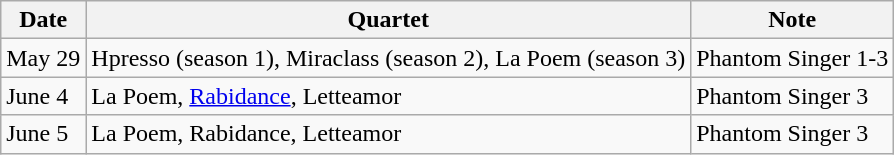<table class="wikitable">
<tr>
<th>Date</th>
<th>Quartet</th>
<th>Note</th>
</tr>
<tr>
<td>May 29</td>
<td>Hpresso (season 1), Miraclass (season 2), La Poem (season 3)</td>
<td>Phantom Singer 1-3</td>
</tr>
<tr>
<td>June 4</td>
<td>La Poem, <a href='#'>Rabidance</a>, Letteamor</td>
<td>Phantom Singer 3</td>
</tr>
<tr>
<td>June 5</td>
<td>La Poem, Rabidance, Letteamor</td>
<td>Phantom Singer 3</td>
</tr>
</table>
